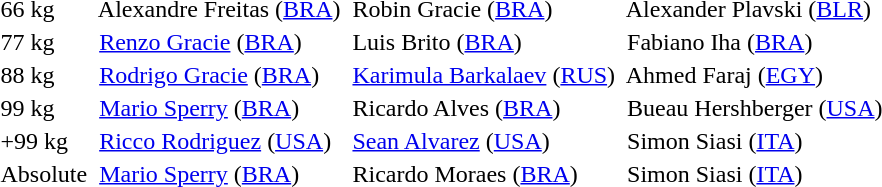<table>
<tr>
<td>66 kg</td>
<td> Alexandre Freitas <span>(<a href='#'>BRA</a>)</span></td>
<td> Robin Gracie <span>(<a href='#'>BRA</a>)</span></td>
<td> Alexander Plavski <span>(<a href='#'>BLR</a>)</span></td>
</tr>
<tr>
<td>77 kg</td>
<td> <a href='#'>Renzo Gracie</a> <span>(<a href='#'>BRA</a>)</span></td>
<td> Luis Brito <span>(<a href='#'>BRA</a>)</span></td>
<td> Fabiano Iha <span>(<a href='#'>BRA</a>)</span></td>
</tr>
<tr>
<td>88 kg</td>
<td> <a href='#'>Rodrigo Gracie</a> <span>(<a href='#'>BRA</a>)</span></td>
<td> <a href='#'>Karimula Barkalaev</a> <span>(<a href='#'>RUS</a>)</span></td>
<td> Ahmed Faraj <span>(<a href='#'>EGY</a>)</span></td>
</tr>
<tr>
<td>99 kg</td>
<td> <a href='#'>Mario Sperry</a> <span>(<a href='#'>BRA</a>)</span></td>
<td> Ricardo Alves <span>(<a href='#'>BRA</a>)</span></td>
<td> Bueau Hershberger <span>(<a href='#'>USA</a>)</span></td>
</tr>
<tr>
<td>+99 kg</td>
<td> <a href='#'>Ricco Rodriguez</a> <span>(<a href='#'>USA</a>)</span></td>
<td> <a href='#'>Sean Alvarez</a> <span>(<a href='#'>USA</a>)</span></td>
<td> Simon Siasi <span>(<a href='#'>ITA</a>)</span></td>
</tr>
<tr>
<td>Absolute</td>
<td> <a href='#'>Mario Sperry</a> <span>(<a href='#'>BRA</a>)</span></td>
<td> Ricardo Moraes <span>(<a href='#'>BRA</a>)</span></td>
<td> Simon Siasi <span>(<a href='#'>ITA</a>)</span></td>
</tr>
<tr>
</tr>
</table>
